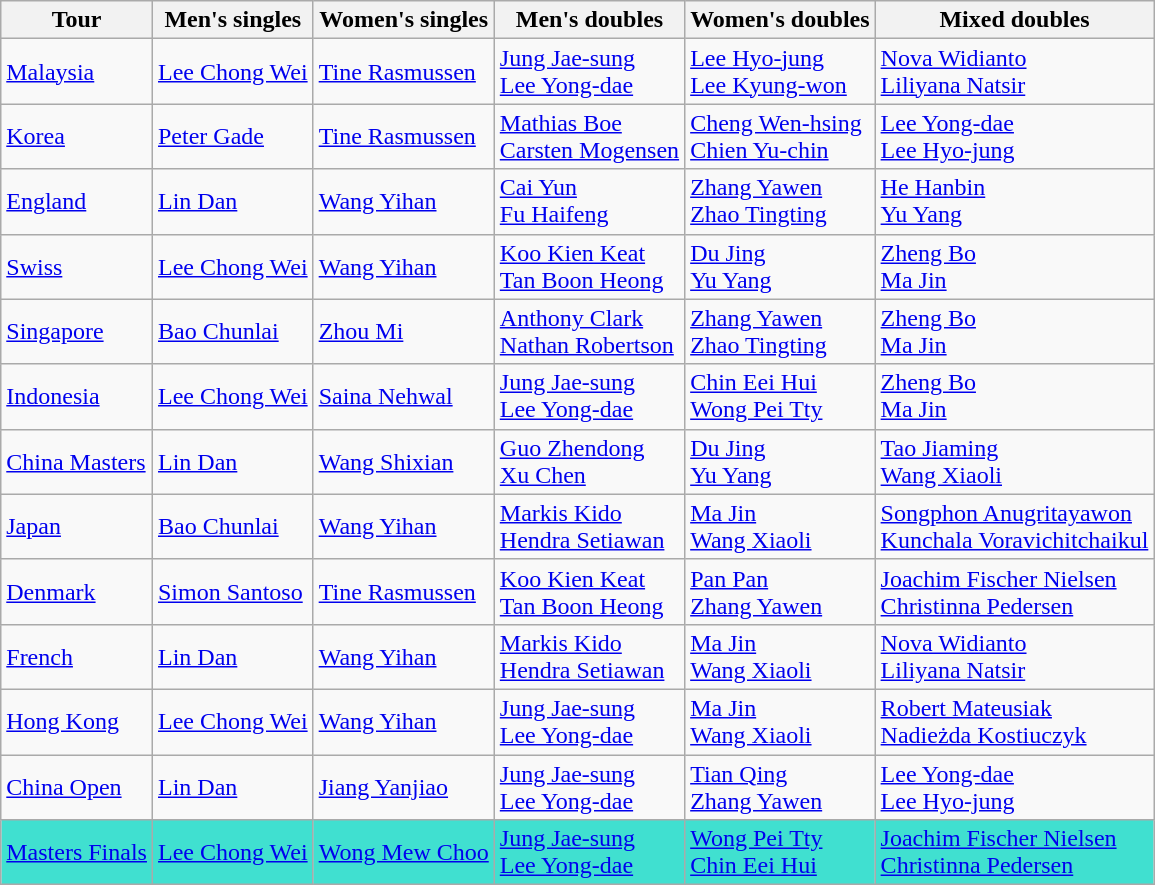<table class="wikitable sortable">
<tr>
<th>Tour</th>
<th>Men's singles</th>
<th>Women's singles</th>
<th>Men's doubles</th>
<th>Women's doubles</th>
<th>Mixed doubles</th>
</tr>
<tr>
<td> <a href='#'>Malaysia</a></td>
<td> <a href='#'>Lee Chong Wei</a></td>
<td> <a href='#'>Tine Rasmussen</a></td>
<td> <a href='#'>Jung Jae-sung</a> <br>  <a href='#'>Lee Yong-dae</a></td>
<td> <a href='#'>Lee Hyo-jung</a> <br>  <a href='#'>Lee Kyung-won</a></td>
<td> <a href='#'>Nova Widianto</a> <br>  <a href='#'>Liliyana Natsir</a></td>
</tr>
<tr>
<td> <a href='#'>Korea</a></td>
<td> <a href='#'>Peter Gade</a></td>
<td> <a href='#'>Tine Rasmussen</a></td>
<td> <a href='#'>Mathias Boe</a> <br>  <a href='#'>Carsten Mogensen</a></td>
<td> <a href='#'>Cheng Wen-hsing</a> <br>  <a href='#'>Chien Yu-chin</a></td>
<td> <a href='#'>Lee Yong-dae</a> <br>  <a href='#'>Lee Hyo-jung</a></td>
</tr>
<tr>
<td> <a href='#'>England</a></td>
<td> <a href='#'>Lin Dan</a></td>
<td> <a href='#'>Wang Yihan</a></td>
<td> <a href='#'>Cai Yun</a> <br>  <a href='#'>Fu Haifeng</a></td>
<td> <a href='#'>Zhang Yawen</a> <br>  <a href='#'>Zhao Tingting</a></td>
<td> <a href='#'>He Hanbin</a> <br>  <a href='#'>Yu Yang</a></td>
</tr>
<tr>
<td> <a href='#'>Swiss</a></td>
<td> <a href='#'>Lee Chong Wei</a></td>
<td> <a href='#'>Wang Yihan</a></td>
<td> <a href='#'>Koo Kien Keat</a> <br>  <a href='#'>Tan Boon Heong</a></td>
<td> <a href='#'>Du Jing</a> <br>  <a href='#'>Yu Yang</a></td>
<td> <a href='#'>Zheng Bo</a> <br>  <a href='#'>Ma Jin</a></td>
</tr>
<tr>
<td> <a href='#'>Singapore</a></td>
<td> <a href='#'>Bao Chunlai</a></td>
<td> <a href='#'>Zhou Mi</a></td>
<td> <a href='#'>Anthony Clark</a> <br>  <a href='#'>Nathan Robertson</a></td>
<td> <a href='#'>Zhang Yawen</a> <br>  <a href='#'>Zhao Tingting</a></td>
<td> <a href='#'>Zheng Bo</a> <br>  <a href='#'>Ma Jin</a></td>
</tr>
<tr>
<td> <a href='#'>Indonesia</a></td>
<td> <a href='#'>Lee Chong Wei</a></td>
<td> <a href='#'>Saina Nehwal</a></td>
<td> <a href='#'>Jung Jae-sung</a> <br>  <a href='#'>Lee Yong-dae</a></td>
<td> <a href='#'>Chin Eei Hui</a> <br>  <a href='#'>Wong Pei Tty</a></td>
<td> <a href='#'>Zheng Bo</a> <br>  <a href='#'>Ma Jin</a></td>
</tr>
<tr>
<td> <a href='#'>China Masters</a></td>
<td> <a href='#'>Lin Dan</a></td>
<td> <a href='#'>Wang Shixian</a></td>
<td> <a href='#'>Guo Zhendong</a> <br>  <a href='#'>Xu Chen</a></td>
<td> <a href='#'>Du Jing</a> <br>  <a href='#'>Yu Yang</a></td>
<td> <a href='#'>Tao Jiaming</a> <br>  <a href='#'>Wang Xiaoli</a></td>
</tr>
<tr>
<td> <a href='#'>Japan</a></td>
<td> <a href='#'>Bao Chunlai</a></td>
<td> <a href='#'>Wang Yihan</a></td>
<td> <a href='#'>Markis Kido</a> <br>  <a href='#'>Hendra Setiawan</a></td>
<td> <a href='#'>Ma Jin</a> <br>  <a href='#'>Wang Xiaoli</a></td>
<td> <a href='#'>Songphon Anugritayawon</a> <br>  <a href='#'>Kunchala Voravichitchaikul</a></td>
</tr>
<tr>
<td> <a href='#'>Denmark</a></td>
<td> <a href='#'>Simon Santoso</a></td>
<td> <a href='#'>Tine Rasmussen</a></td>
<td> <a href='#'>Koo Kien Keat</a> <br>  <a href='#'>Tan Boon Heong</a></td>
<td> <a href='#'>Pan Pan</a><br> <a href='#'>Zhang Yawen</a></td>
<td> <a href='#'>Joachim Fischer Nielsen</a><br> <a href='#'>Christinna Pedersen</a></td>
</tr>
<tr>
<td> <a href='#'>French</a></td>
<td> <a href='#'>Lin Dan</a></td>
<td> <a href='#'>Wang Yihan</a></td>
<td> <a href='#'>Markis Kido</a> <br>  <a href='#'>Hendra Setiawan</a></td>
<td> <a href='#'>Ma Jin</a> <br>  <a href='#'>Wang Xiaoli</a></td>
<td> <a href='#'>Nova Widianto</a> <br>  <a href='#'>Liliyana Natsir</a></td>
</tr>
<tr>
<td> <a href='#'>Hong Kong</a></td>
<td> <a href='#'>Lee Chong Wei</a></td>
<td> <a href='#'>Wang Yihan</a></td>
<td> <a href='#'>Jung Jae-sung</a> <br>  <a href='#'>Lee Yong-dae</a></td>
<td> <a href='#'>Ma Jin</a> <br>  <a href='#'>Wang Xiaoli</a></td>
<td> <a href='#'>Robert Mateusiak</a> <br>  <a href='#'>Nadieżda Kostiuczyk</a></td>
</tr>
<tr>
<td> <a href='#'>China Open</a></td>
<td> <a href='#'>Lin Dan</a></td>
<td> <a href='#'>Jiang Yanjiao</a></td>
<td> <a href='#'>Jung Jae-sung</a> <br>  <a href='#'>Lee Yong-dae</a></td>
<td> <a href='#'>Tian Qing</a> <br>  <a href='#'>Zhang Yawen</a></td>
<td> <a href='#'>Lee Yong-dae</a> <br>  <a href='#'>Lee Hyo-jung</a></td>
</tr>
<tr bgcolor="turquoise">
<td> <a href='#'>Masters Finals</a></td>
<td> <a href='#'>Lee Chong Wei</a></td>
<td> <a href='#'>Wong Mew Choo</a></td>
<td> <a href='#'>Jung Jae-sung</a> <br>  <a href='#'>Lee Yong-dae</a></td>
<td> <a href='#'>Wong Pei Tty</a> <br>  <a href='#'>Chin Eei Hui</a></td>
<td> <a href='#'>Joachim Fischer Nielsen</a><br>  <a href='#'>Christinna Pedersen</a></td>
</tr>
</table>
